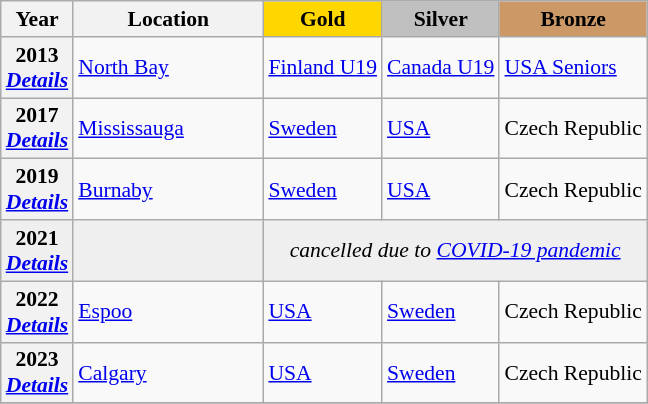<table class="wikitable" style="text-align:left; font-size:90%">
<tr>
<th>Year</th>
<th width=120>Location</th>
<th style="background:gold; text-align:center";>Gold</th>
<th style="background:silver">Silver</th>
<th style="background:#cc9966">Bronze</th>
</tr>
<tr>
<th>2013 <br> <em><a href='#'>Details</a></em></th>
<td> <a href='#'>North Bay</a></td>
<td> <a href='#'>Finland U19</a></td>
<td> <a href='#'>Canada U19</a></td>
<td> <a href='#'>USA Seniors</a></td>
</tr>
<tr>
<th>2017 <br> <em><a href='#'>Details</a></em></th>
<td> <a href='#'>Mississauga</a></td>
<td> <a href='#'>Sweden</a></td>
<td> <a href='#'>USA</a></td>
<td> Czech Republic</td>
</tr>
<tr>
<th>2019 <br> <em><a href='#'>Details</a></em></th>
<td> <a href='#'>Burnaby</a></td>
<td> <a href='#'>Sweden</a></td>
<td> <a href='#'>USA</a></td>
<td> Czech Republic</td>
</tr>
<tr>
<th style="background:#eeee">2021 <br> <em><a href='#'>Details</a></em></th>
<td style="background:#eeee"></td>
<td style="background:#eeee" align=center colspan=3><em>cancelled due to <a href='#'>COVID-19 pandemic</a></em></td>
</tr>
<tr>
<th>2022 <br> <em><a href='#'>Details</a></em></th>
<td> <a href='#'>Espoo</a></td>
<td> <a href='#'>USA</a></td>
<td> <a href='#'>Sweden</a></td>
<td> Czech Republic</td>
</tr>
<tr>
<th>2023 <br> <em><a href='#'>Details</a></em></th>
<td> <a href='#'>Calgary</a></td>
<td> <a href='#'>USA</a></td>
<td> <a href='#'>Sweden</a></td>
<td> Czech Republic</td>
</tr>
<tr>
</tr>
</table>
